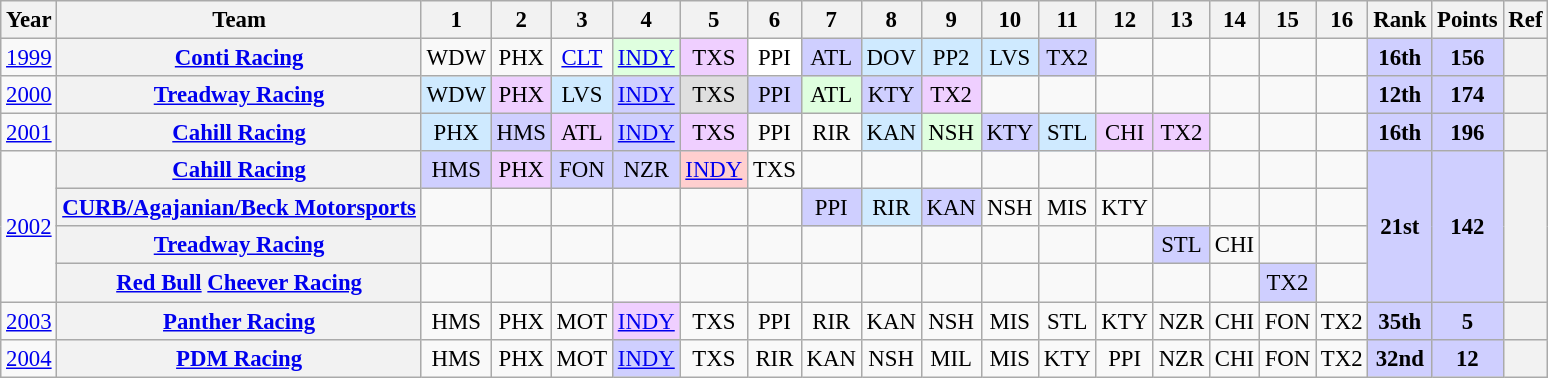<table class="wikitable" style="text-align:center; font-size:95%">
<tr>
<th>Year</th>
<th>Team</th>
<th>1</th>
<th>2</th>
<th>3</th>
<th>4</th>
<th>5</th>
<th>6</th>
<th>7</th>
<th>8</th>
<th>9</th>
<th>10</th>
<th>11</th>
<th>12</th>
<th>13</th>
<th>14</th>
<th>15</th>
<th>16</th>
<th>Rank</th>
<th>Points</th>
<th>Ref</th>
</tr>
<tr>
<td><a href='#'>1999</a></td>
<th><a href='#'>Conti Racing</a></th>
<td>WDW</td>
<td>PHX</td>
<td><a href='#'>CLT</a><br></td>
<td style="background:#DFFFDF;"><a href='#'>INDY</a><br></td>
<td style="background:#EFCFFF;">TXS<br></td>
<td style="background:#FFFFFF;">PPI<br></td>
<td style="background:#CFCFFF;">ATL<br></td>
<td style="background:#CFEAFF;">DOV<br></td>
<td style="background:#CFEAFF;">PP2<br></td>
<td style="background:#CFEAFF;">LVS<br></td>
<td style="background:#CFCFFF;">TX2<br></td>
<td></td>
<td></td>
<td></td>
<td></td>
<td></td>
<td style="background:#CFCFFF;"><strong>16th</strong></td>
<td style="background:#CFCFFF;"><strong>156</strong></td>
<th></th>
</tr>
<tr>
<td><a href='#'>2000</a></td>
<th><a href='#'>Treadway Racing</a></th>
<td style="background:#CFEAFF;">WDW<br></td>
<td style="background:#EFCFFF;">PHX<br></td>
<td style="background:#CFEAFF;">LVS<br></td>
<td style="background:#CFCFFF;"><a href='#'>INDY</a><br></td>
<td style="background:#DFDFDF;">TXS<br></td>
<td style="background:#CFCFFF;">PPI<br></td>
<td style="background:#DFFFDF;">ATL<br></td>
<td style="background:#CFCFFF;">KTY<br></td>
<td style="background:#EFCFFF;">TX2<br></td>
<td></td>
<td></td>
<td></td>
<td></td>
<td></td>
<td></td>
<td></td>
<td style="background:#CFCFFF;"><strong>12th</strong></td>
<td style="background:#CFCFFF;"><strong>174</strong></td>
<th></th>
</tr>
<tr>
<td><a href='#'>2001</a></td>
<th><a href='#'>Cahill Racing</a></th>
<td style="background:#CFEAFF;">PHX<br></td>
<td style="background:#CFCFFF;">HMS<br></td>
<td style="background:#EFCFFF;">ATL<br></td>
<td style="background:#CFCFFF;"><a href='#'>INDY</a><br></td>
<td style="background:#EFCFFF;">TXS<br></td>
<td>PPI</td>
<td>RIR</td>
<td style="background:#CFEAFF;">KAN<br></td>
<td style="background:#DFFFDF;">NSH<br></td>
<td style="background:#CFCFFF;">KTY<br></td>
<td style="background:#CFEAFF;">STL<br></td>
<td style="background:#EFCFFF;">CHI<br></td>
<td style="background:#EFCFFF;">TX2<br></td>
<td></td>
<td></td>
<td></td>
<td style="background:#CFCFFF;"><strong>16th</strong></td>
<td style="background:#CFCFFF;"><strong>196</strong></td>
<th></th>
</tr>
<tr>
<td rowspan=4><a href='#'>2002</a></td>
<th><a href='#'>Cahill Racing</a></th>
<td style="background:#CFCFFF;">HMS<br></td>
<td style="background:#EFCFFF;">PHX<br></td>
<td style="background:#CFCFFF;">FON<br></td>
<td style="background:#CFCFFF;">NZR<br></td>
<td style="background:#FFCFCF;"><a href='#'>INDY</a><br></td>
<td>TXS</td>
<td></td>
<td></td>
<td></td>
<td></td>
<td></td>
<td></td>
<td></td>
<td></td>
<td></td>
<td></td>
<td rowspan=4 style="background:#CFCFFF;"><strong>21st</strong></td>
<td rowspan=4 style="background:#CFCFFF;"><strong>142</strong></td>
<th rowspan=4></th>
</tr>
<tr>
<th><a href='#'>CURB/Agajanian/Beck Motorsports</a></th>
<td></td>
<td></td>
<td></td>
<td></td>
<td></td>
<td></td>
<td style="background:#CFCFFF;">PPI<br></td>
<td style="background:#CFEAFF;">RIR<br></td>
<td style="background:#CFCFFF;">KAN<br></td>
<td>NSH</td>
<td>MIS</td>
<td>KTY</td>
<td></td>
<td></td>
<td></td>
<td></td>
</tr>
<tr>
<th><a href='#'>Treadway Racing</a></th>
<td></td>
<td></td>
<td></td>
<td></td>
<td></td>
<td></td>
<td></td>
<td></td>
<td></td>
<td></td>
<td></td>
<td></td>
<td style="background:#CFCFFF;">STL<br></td>
<td>CHI</td>
<td></td>
<td></td>
</tr>
<tr>
<th><a href='#'>Red Bull</a> <a href='#'>Cheever Racing</a></th>
<td></td>
<td></td>
<td></td>
<td></td>
<td></td>
<td></td>
<td></td>
<td></td>
<td></td>
<td></td>
<td></td>
<td></td>
<td></td>
<td></td>
<td style="background:#CFCFFF;">TX2<br></td>
<td></td>
</tr>
<tr>
<td><a href='#'>2003</a></td>
<th><a href='#'>Panther Racing</a></th>
<td>HMS</td>
<td>PHX</td>
<td>MOT</td>
<td style="background:#EFCFFF;"><a href='#'>INDY</a><br></td>
<td>TXS</td>
<td>PPI</td>
<td>RIR</td>
<td>KAN</td>
<td>NSH</td>
<td>MIS</td>
<td>STL</td>
<td>KTY</td>
<td>NZR</td>
<td>CHI</td>
<td>FON</td>
<td>TX2</td>
<td style="background:#CFCFFF;"><strong>35th</strong></td>
<td style="background:#CFCFFF;"><strong>5</strong></td>
<th></th>
</tr>
<tr>
<td><a href='#'>2004</a></td>
<th><a href='#'>PDM Racing</a></th>
<td>HMS</td>
<td>PHX</td>
<td>MOT</td>
<td style="background:#CFCFFF;"><a href='#'>INDY</a><br></td>
<td>TXS</td>
<td>RIR</td>
<td>KAN</td>
<td>NSH</td>
<td>MIL</td>
<td>MIS</td>
<td>KTY</td>
<td>PPI</td>
<td>NZR</td>
<td>CHI</td>
<td>FON</td>
<td>TX2</td>
<td style="background:#CFCFFF;"><strong>32nd</strong></td>
<td style="background:#CFCFFF;"><strong>12</strong></td>
<th></th>
</tr>
</table>
